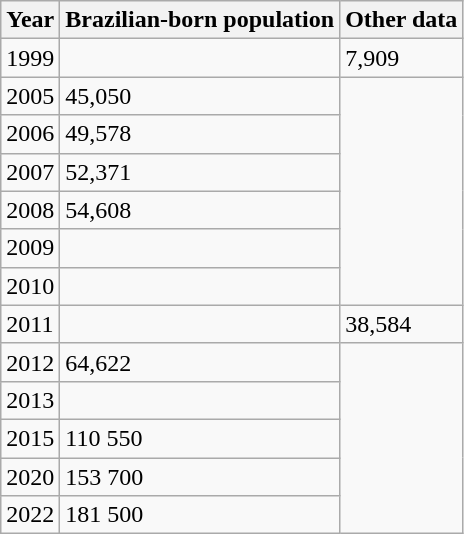<table class="wikitable">
<tr>
<th>Year</th>
<th>Brazilian-born population</th>
<th>Other data</th>
</tr>
<tr>
<td>1999</td>
<td></td>
<td>7,909</td>
</tr>
<tr>
<td>2005</td>
<td>45,050</td>
</tr>
<tr>
<td>2006</td>
<td>49,578</td>
</tr>
<tr>
<td>2007</td>
<td>52,371</td>
</tr>
<tr>
<td>2008</td>
<td>54,608</td>
</tr>
<tr>
<td>2009</td>
<td></td>
</tr>
<tr>
<td>2010</td>
<td></td>
</tr>
<tr>
<td>2011</td>
<td></td>
<td>38,584</td>
</tr>
<tr>
<td>2012</td>
<td>64,622</td>
</tr>
<tr>
<td>2013</td>
<td></td>
</tr>
<tr>
<td>2015</td>
<td>110 550</td>
</tr>
<tr>
<td>2020</td>
<td>153 700</td>
</tr>
<tr>
<td>2022</td>
<td>181 500</td>
</tr>
</table>
